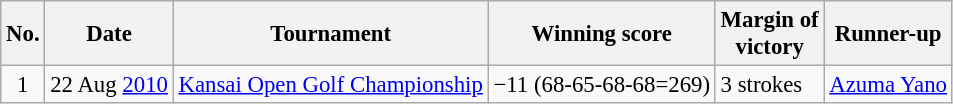<table class="wikitable" style="font-size:95%;">
<tr>
<th>No.</th>
<th>Date</th>
<th>Tournament</th>
<th>Winning score</th>
<th>Margin of<br>victory</th>
<th>Runner-up</th>
</tr>
<tr>
<td align=center>1</td>
<td align=right>22 Aug <a href='#'>2010</a></td>
<td><a href='#'>Kansai Open Golf Championship</a></td>
<td>−11 (68-65-68-68=269)</td>
<td>3 strokes</td>
<td> <a href='#'>Azuma Yano</a></td>
</tr>
</table>
